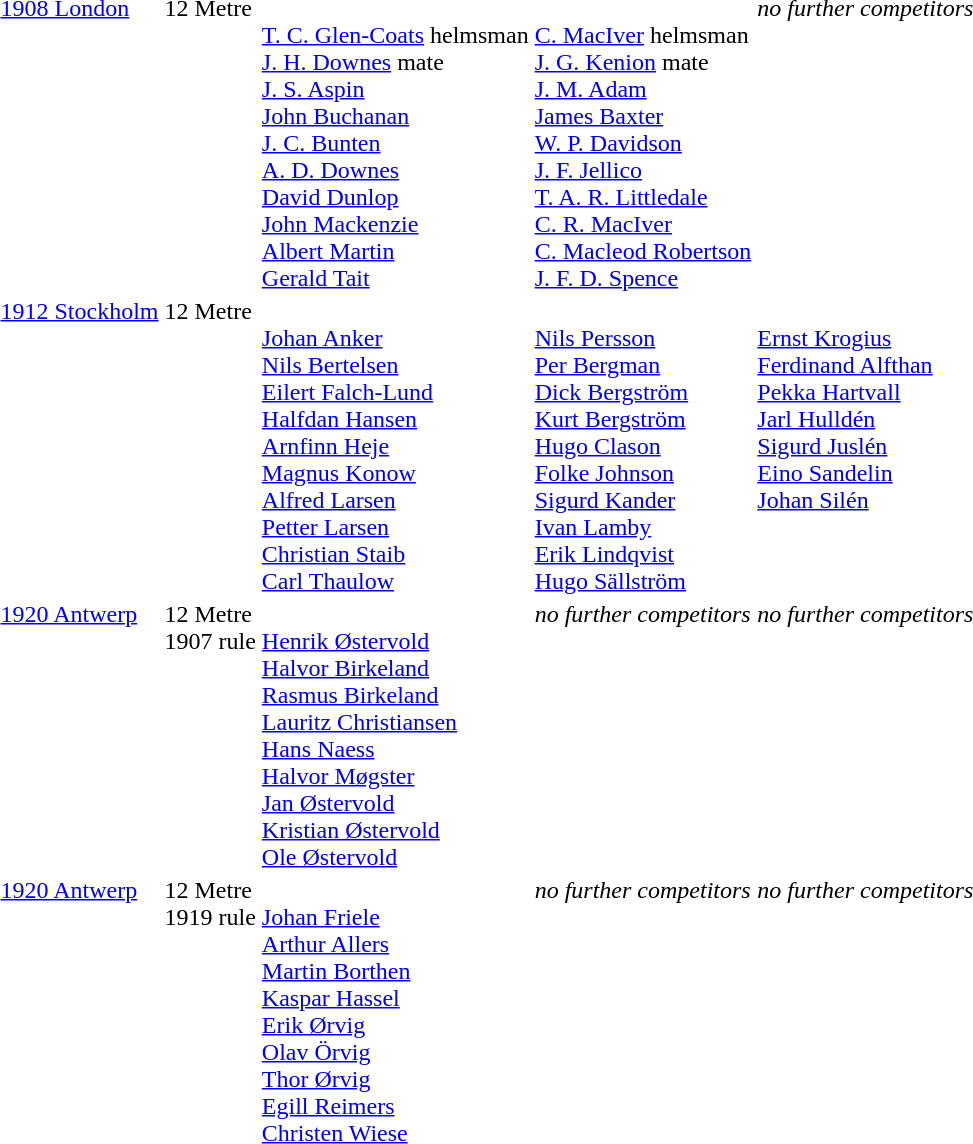<table valign=top| >
<tr valign="top">
<td><a href='#'>1908 London</a><br></td>
<td>12 Metre</td>
<td valign=top><br><a href='#'>T. C. Glen-Coats</a> helmsman<br><a href='#'>J. H. Downes</a> mate<br><a href='#'>J. S. Aspin</a><br><a href='#'>John Buchanan</a><br><a href='#'>J. C. Bunten</a><br><a href='#'>A. D. Downes</a><br><a href='#'>David Dunlop</a><br><a href='#'>John Mackenzie</a><br><a href='#'>Albert Martin</a><br><a href='#'>Gerald Tait</a></td>
<td valign=top><br><a href='#'>C. MacIver</a> helmsman<br><a href='#'>J. G. Kenion</a> mate<br><a href='#'>J. M. Adam</a><br><a href='#'>James Baxter</a><br><a href='#'>W. P. Davidson</a><br><a href='#'>J. F. Jellico</a><br><a href='#'>T. A. R. Littledale</a><br><a href='#'>C. R. MacIver</a><br><a href='#'>C. Macleod Robertson</a><br><a href='#'>J. F. D. Spence</a></td>
<td><em>no further competitors</em></td>
</tr>
<tr valign="top">
<td><a href='#'>1912 Stockholm</a><br></td>
<td>12 Metre</td>
<td><br><a href='#'>Johan Anker</a><br><a href='#'>Nils Bertelsen</a><br><a href='#'>Eilert Falch-Lund</a><br><a href='#'>Halfdan Hansen</a><br><a href='#'>Arnfinn Heje</a><br><a href='#'>Magnus Konow</a><br><a href='#'>Alfred Larsen</a><br><a href='#'>Petter Larsen</a><br><a href='#'>Christian Staib</a><br><a href='#'>Carl Thaulow</a></td>
<td><br><a href='#'>Nils Persson</a><br><a href='#'>Per Bergman</a><br><a href='#'>Dick Bergström</a><br><a href='#'>Kurt Bergström</a><br><a href='#'>Hugo Clason</a><br><a href='#'>Folke Johnson</a><br><a href='#'>Sigurd Kander</a><br><a href='#'>Ivan Lamby</a><br><a href='#'>Erik Lindqvist</a><br><a href='#'>Hugo Sällström</a></td>
<td><br><a href='#'>Ernst Krogius</a><br><a href='#'>Ferdinand Alfthan</a><br><a href='#'>Pekka Hartvall</a><br><a href='#'>Jarl Hulldén</a><br><a href='#'>Sigurd Juslén</a><br><a href='#'>Eino Sandelin</a><br><a href='#'>Johan Silén</a></td>
</tr>
<tr valign="top">
<td><a href='#'>1920 Antwerp</a><br></td>
<td>12 Metre<br>1907 rule</td>
<td valign=top><br><a href='#'>Henrik Østervold</a><br><a href='#'>Halvor Birkeland</a><br><a href='#'>Rasmus Birkeland</a><br><a href='#'>Lauritz Christiansen</a><br><a href='#'>Hans Naess</a><br><a href='#'>Halvor Møgster</a><br><a href='#'>Jan Østervold</a><br><a href='#'>Kristian Østervold</a><br><a href='#'>Ole Østervold</a></td>
<td><em>no further competitors</em></td>
<td><em>no further competitors</em></td>
</tr>
<tr valign="top">
<td><a href='#'>1920 Antwerp</a><br></td>
<td>12 Metre<br>1919 rule</td>
<td><br><a href='#'>Johan Friele</a><br><a href='#'>Arthur Allers</a><br><a href='#'>Martin Borthen</a><br><a href='#'>Kaspar Hassel</a><br><a href='#'>Erik Ørvig</a><br><a href='#'>Olav Örvig</a><br><a href='#'>Thor Ørvig</a><br><a href='#'>Egill Reimers</a><br><a href='#'>Christen Wiese</a></td>
<td><em>no further competitors</em></td>
<td><em>no further competitors</em></td>
</tr>
</table>
